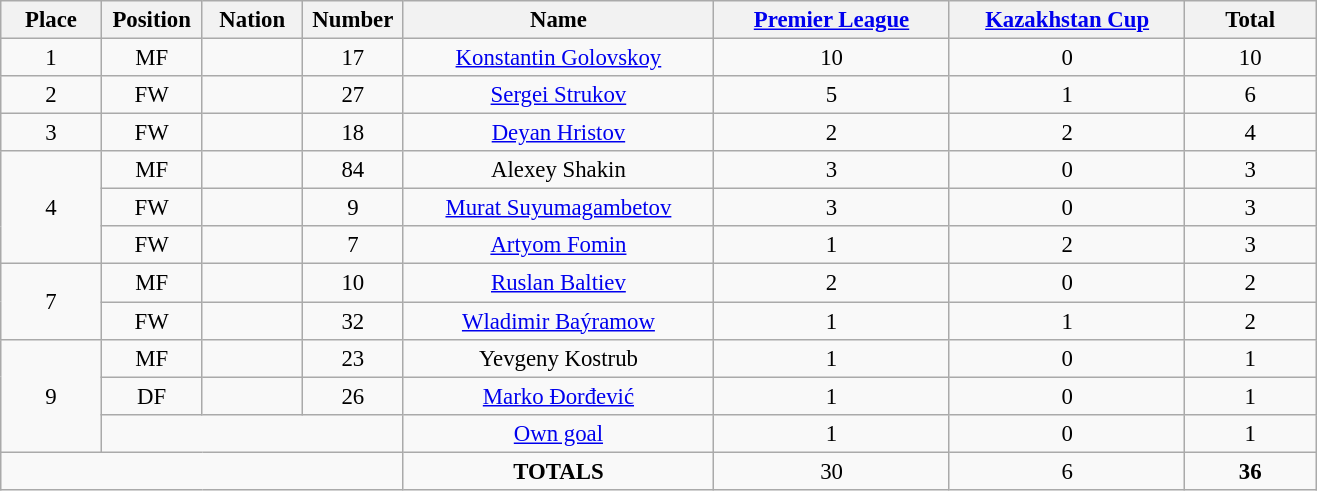<table class="wikitable" style="font-size: 95%; text-align: center;">
<tr>
<th width=60>Place</th>
<th width=60>Position</th>
<th width=60>Nation</th>
<th width=60>Number</th>
<th width=200>Name</th>
<th width=150><a href='#'>Premier League</a></th>
<th width=150><a href='#'>Kazakhstan Cup</a></th>
<th width=80><strong>Total</strong></th>
</tr>
<tr>
<td>1</td>
<td>MF</td>
<td></td>
<td>17</td>
<td><a href='#'>Konstantin Golovskoy</a></td>
<td>10</td>
<td>0</td>
<td>10</td>
</tr>
<tr>
<td>2</td>
<td>FW</td>
<td></td>
<td>27</td>
<td><a href='#'>Sergei Strukov</a></td>
<td>5</td>
<td>1</td>
<td>6</td>
</tr>
<tr>
<td>3</td>
<td>FW</td>
<td></td>
<td>18</td>
<td><a href='#'>Deyan Hristov</a></td>
<td>2</td>
<td>2</td>
<td>4</td>
</tr>
<tr>
<td rowspan="3">4</td>
<td>MF</td>
<td></td>
<td>84</td>
<td>Alexey Shakin</td>
<td>3</td>
<td>0</td>
<td>3</td>
</tr>
<tr>
<td>FW</td>
<td></td>
<td>9</td>
<td><a href='#'>Murat Suyumagambetov</a></td>
<td>3</td>
<td>0</td>
<td>3</td>
</tr>
<tr>
<td>FW</td>
<td></td>
<td>7</td>
<td><a href='#'>Artyom Fomin</a></td>
<td>1</td>
<td>2</td>
<td>3</td>
</tr>
<tr>
<td rowspan="2">7</td>
<td>MF</td>
<td></td>
<td>10</td>
<td><a href='#'>Ruslan Baltiev</a></td>
<td>2</td>
<td>0</td>
<td>2</td>
</tr>
<tr>
<td>FW</td>
<td></td>
<td>32</td>
<td><a href='#'>Wladimir Baýramow</a></td>
<td>1</td>
<td>1</td>
<td>2</td>
</tr>
<tr>
<td rowspan="3">9</td>
<td>MF</td>
<td></td>
<td>23</td>
<td>Yevgeny Kostrub</td>
<td>1</td>
<td>0</td>
<td>1</td>
</tr>
<tr>
<td>DF</td>
<td></td>
<td>26</td>
<td><a href='#'>Marko Đorđević</a></td>
<td>1</td>
<td>0</td>
<td>1</td>
</tr>
<tr>
<td colspan="3"></td>
<td><a href='#'>Own goal</a></td>
<td>1</td>
<td>0</td>
<td>1</td>
</tr>
<tr>
<td colspan="4"></td>
<td><strong>TOTALS</strong></td>
<td>30</td>
<td>6</td>
<td><strong>36</strong></td>
</tr>
</table>
